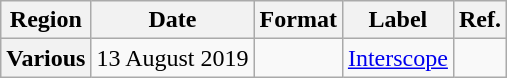<table class="wikitable plainrowheaders">
<tr>
<th scope="col">Region</th>
<th scope="col">Date</th>
<th scope="col">Format</th>
<th scope="col">Label</th>
<th scope="col">Ref.</th>
</tr>
<tr>
<th scope="row">Various</th>
<td>13 August 2019</td>
<td></td>
<td><a href='#'>Interscope</a></td>
<td></td>
</tr>
</table>
